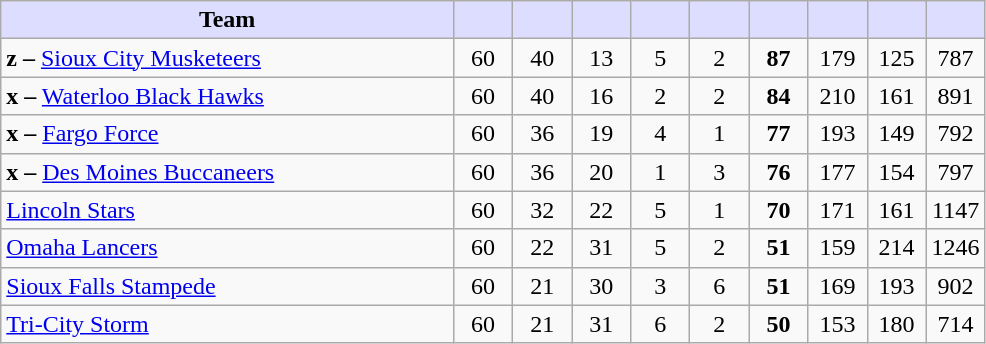<table class="wikitable" style="text-align:center">
<tr>
<th style="background:#ddf; width:46%;">Team</th>
<th style="background:#ddf; width:6%;"></th>
<th style="background:#ddf; width:6%;"></th>
<th style="background:#ddf; width:6%;"></th>
<th style="background:#ddf; width:6%;"></th>
<th style="background:#ddf; width:6%;"></th>
<th style="background:#ddf; width:6%;"></th>
<th style="background:#ddf; width:6%;"></th>
<th style="background:#ddf; width:6%;"></th>
<th style="background:#ddf; width:6%;"></th>
</tr>
<tr>
<td align=left><strong>z –</strong> <a href='#'>Sioux City Musketeers</a></td>
<td>60</td>
<td>40</td>
<td>13</td>
<td>5</td>
<td>2</td>
<td><strong>87</strong></td>
<td>179</td>
<td>125</td>
<td>787</td>
</tr>
<tr>
<td align=left><strong>x –</strong> <a href='#'>Waterloo Black Hawks</a></td>
<td>60</td>
<td>40</td>
<td>16</td>
<td>2</td>
<td>2</td>
<td><strong>84</strong></td>
<td>210</td>
<td>161</td>
<td>891</td>
</tr>
<tr>
<td align=left><strong>x –</strong> <a href='#'>Fargo Force</a></td>
<td>60</td>
<td>36</td>
<td>19</td>
<td>4</td>
<td>1</td>
<td><strong>77</strong></td>
<td>193</td>
<td>149</td>
<td>792</td>
</tr>
<tr>
<td align=left><strong>x –</strong> <a href='#'>Des Moines Buccaneers</a></td>
<td>60</td>
<td>36</td>
<td>20</td>
<td>1</td>
<td>3</td>
<td><strong>76</strong></td>
<td>177</td>
<td>154</td>
<td>797</td>
</tr>
<tr>
<td align=left><a href='#'>Lincoln Stars</a></td>
<td>60</td>
<td>32</td>
<td>22</td>
<td>5</td>
<td>1</td>
<td><strong>70</strong></td>
<td>171</td>
<td>161</td>
<td>1147</td>
</tr>
<tr>
<td align=left><a href='#'>Omaha Lancers</a></td>
<td>60</td>
<td>22</td>
<td>31</td>
<td>5</td>
<td>2</td>
<td><strong>51</strong></td>
<td>159</td>
<td>214</td>
<td>1246</td>
</tr>
<tr>
<td align=left><a href='#'>Sioux Falls Stampede</a></td>
<td>60</td>
<td>21</td>
<td>30</td>
<td>3</td>
<td>6</td>
<td><strong>51</strong></td>
<td>169</td>
<td>193</td>
<td>902</td>
</tr>
<tr>
<td align=left><a href='#'>Tri-City Storm</a></td>
<td>60</td>
<td>21</td>
<td>31</td>
<td>6</td>
<td>2</td>
<td><strong>50</strong></td>
<td>153</td>
<td>180</td>
<td>714</td>
</tr>
</table>
